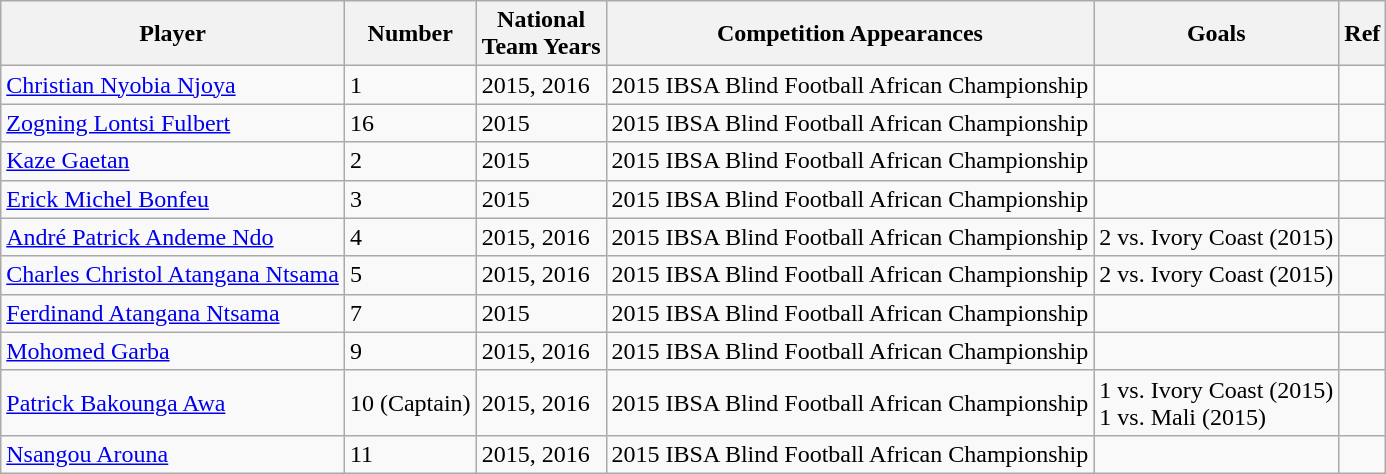<table class="wikitable">
<tr>
<th>Player</th>
<th>Number</th>
<th>National<br>Team Years</th>
<th>Competition Appearances</th>
<th>Goals</th>
<th>Ref</th>
</tr>
<tr>
<td><a href='#'>Christian Nyobia Njoya</a></td>
<td>1</td>
<td>2015, 2016</td>
<td>2015 IBSA Blind Football African Championship</td>
<td></td>
<td></td>
</tr>
<tr>
<td><a href='#'>Zogning Lontsi Fulbert</a></td>
<td>16</td>
<td>2015</td>
<td>2015 IBSA Blind Football African Championship</td>
<td></td>
<td></td>
</tr>
<tr>
<td><a href='#'>Kaze Gaetan</a></td>
<td>2</td>
<td>2015</td>
<td>2015 IBSA Blind Football African Championship</td>
<td></td>
<td></td>
</tr>
<tr>
<td><a href='#'>Erick Michel Bonfeu</a></td>
<td>3</td>
<td>2015</td>
<td>2015 IBSA Blind Football African Championship</td>
<td></td>
<td></td>
</tr>
<tr>
<td><a href='#'>André Patrick Andeme Ndo</a></td>
<td>4</td>
<td>2015, 2016</td>
<td>2015 IBSA Blind Football African Championship</td>
<td>2 vs. Ivory Coast (2015)</td>
<td></td>
</tr>
<tr>
<td><a href='#'>Charles Christol Atangana Ntsama</a></td>
<td>5</td>
<td>2015, 2016</td>
<td>2015 IBSA Blind Football African Championship</td>
<td>2 vs. Ivory Coast (2015)</td>
<td></td>
</tr>
<tr>
<td><a href='#'>Ferdinand Atangana Ntsama</a></td>
<td>7</td>
<td>2015</td>
<td>2015 IBSA Blind Football African Championship</td>
<td></td>
<td></td>
</tr>
<tr>
<td><a href='#'>Mohomed Garba</a></td>
<td>9</td>
<td>2015, 2016</td>
<td>2015 IBSA Blind Football African Championship</td>
<td></td>
<td></td>
</tr>
<tr>
<td><a href='#'>Patrick Bakounga Awa</a></td>
<td>10 (Captain)</td>
<td>2015, 2016</td>
<td>2015 IBSA Blind Football African Championship</td>
<td>1 vs. Ivory Coast (2015)<br>1 vs. Mali (2015)</td>
<td></td>
</tr>
<tr>
<td><a href='#'>Nsangou Arouna</a></td>
<td>11</td>
<td>2015, 2016</td>
<td>2015 IBSA Blind Football African Championship</td>
<td></td>
<td></td>
</tr>
</table>
